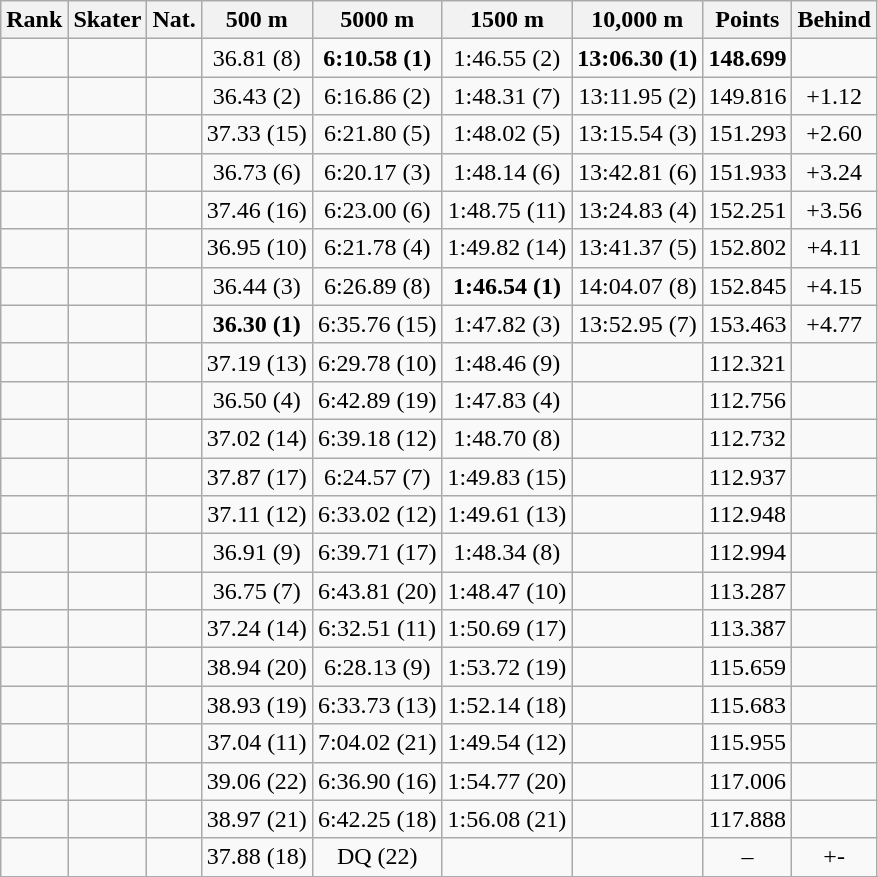<table class="wikitable sortable" border="1" style="text-align:center">
<tr align=center>
<th>Rank</th>
<th>Skater</th>
<th>Nat.</th>
<th>500 m</th>
<th>5000 m</th>
<th>1500 m</th>
<th>10,000 m</th>
<th>Points</th>
<th>Behind</th>
</tr>
<tr>
<td></td>
<td align=left></td>
<td></td>
<td>36.81 (8)</td>
<td><strong>6:10.58 (1)</strong></td>
<td>1:46.55 (2)</td>
<td><strong>13:06.30 (1)</strong></td>
<td><strong>148.699</strong></td>
<td></td>
</tr>
<tr>
<td></td>
<td align=left></td>
<td></td>
<td>36.43 (2)</td>
<td>6:16.86 (2)</td>
<td>1:48.31 (7)</td>
<td>13:11.95 (2)</td>
<td>149.816</td>
<td>+1.12</td>
</tr>
<tr>
<td></td>
<td align=left></td>
<td></td>
<td>37.33 (15)</td>
<td>6:21.80 (5)</td>
<td>1:48.02 (5)</td>
<td>13:15.54 (3)</td>
<td>151.293</td>
<td>+2.60</td>
</tr>
<tr>
<td></td>
<td align=left></td>
<td></td>
<td>36.73 (6)</td>
<td>6:20.17 (3)</td>
<td>1:48.14 (6)</td>
<td>13:42.81 (6)</td>
<td>151.933</td>
<td>+3.24</td>
</tr>
<tr>
<td></td>
<td align=left></td>
<td></td>
<td>37.46 (16)</td>
<td>6:23.00 (6)</td>
<td>1:48.75 (11)</td>
<td>13:24.83 (4)</td>
<td>152.251</td>
<td>+3.56</td>
</tr>
<tr>
<td></td>
<td align=left></td>
<td></td>
<td>36.95 (10)</td>
<td>6:21.78 (4)</td>
<td>1:49.82 (14)</td>
<td>13:41.37 (5)</td>
<td>152.802</td>
<td>+4.11</td>
</tr>
<tr>
<td></td>
<td align=left></td>
<td></td>
<td>36.44 (3)</td>
<td>6:26.89 (8)</td>
<td><strong>1:46.54 (1)</strong></td>
<td>14:04.07 (8)</td>
<td>152.845</td>
<td>+4.15</td>
</tr>
<tr>
<td></td>
<td align=left></td>
<td></td>
<td><strong>36.30 (1)</strong></td>
<td>6:35.76 (15)</td>
<td>1:47.82 (3)</td>
<td>13:52.95 (7)</td>
<td>153.463</td>
<td>+4.77</td>
</tr>
<tr>
<td></td>
<td align=left></td>
<td></td>
<td>37.19 (13)</td>
<td>6:29.78 (10)</td>
<td>1:48.46 (9)</td>
<td></td>
<td>112.321</td>
<td></td>
</tr>
<tr>
<td></td>
<td align=left></td>
<td></td>
<td>36.50 (4)</td>
<td>6:42.89 (19)</td>
<td>1:47.83 (4)</td>
<td></td>
<td>112.756</td>
<td></td>
</tr>
<tr>
<td></td>
<td align=left></td>
<td></td>
<td>37.02 (14)</td>
<td>6:39.18 (12)</td>
<td>1:48.70 (8)</td>
<td></td>
<td>112.732</td>
<td></td>
</tr>
<tr>
<td></td>
<td align=left></td>
<td></td>
<td>37.87 (17)</td>
<td>6:24.57 (7)</td>
<td>1:49.83 (15)</td>
<td></td>
<td>112.937</td>
<td></td>
</tr>
<tr>
<td></td>
<td align=left></td>
<td></td>
<td>37.11 (12)</td>
<td>6:33.02 (12)</td>
<td>1:49.61 (13)</td>
<td></td>
<td>112.948</td>
<td></td>
</tr>
<tr>
<td></td>
<td align=left></td>
<td></td>
<td>36.91 (9)</td>
<td>6:39.71 (17)</td>
<td>1:48.34 (8)</td>
<td></td>
<td>112.994</td>
<td></td>
</tr>
<tr>
<td></td>
<td align=left></td>
<td></td>
<td>36.75 (7)</td>
<td>6:43.81 (20)</td>
<td>1:48.47 (10)</td>
<td></td>
<td>113.287</td>
<td></td>
</tr>
<tr>
<td></td>
<td align=left></td>
<td></td>
<td>37.24 (14)</td>
<td>6:32.51 (11)</td>
<td>1:50.69 (17)</td>
<td></td>
<td>113.387</td>
<td></td>
</tr>
<tr>
<td></td>
<td align=left></td>
<td></td>
<td>38.94 (20)</td>
<td>6:28.13 (9)</td>
<td>1:53.72 (19)</td>
<td></td>
<td>115.659</td>
<td></td>
</tr>
<tr>
<td></td>
<td align=left></td>
<td></td>
<td>38.93 (19)</td>
<td>6:33.73 (13)</td>
<td>1:52.14 (18)</td>
<td></td>
<td>115.683</td>
<td></td>
</tr>
<tr>
<td></td>
<td align=left></td>
<td></td>
<td>37.04 (11)</td>
<td>7:04.02 (21)</td>
<td>1:49.54 (12)</td>
<td></td>
<td>115.955</td>
<td></td>
</tr>
<tr>
<td></td>
<td align=left></td>
<td></td>
<td>39.06 (22)</td>
<td>6:36.90 (16)</td>
<td>1:54.77 (20)</td>
<td></td>
<td>117.006</td>
<td></td>
</tr>
<tr>
<td></td>
<td align=left></td>
<td></td>
<td>38.97 (21)</td>
<td>6:42.25 (18)</td>
<td>1:56.08 (21)</td>
<td></td>
<td>117.888</td>
<td></td>
</tr>
<tr>
<td></td>
<td align=left></td>
<td></td>
<td>37.88 (18)</td>
<td>DQ (22)</td>
<td></td>
<td></td>
<td>–</td>
<td>+-</td>
</tr>
<tr>
</tr>
</table>
